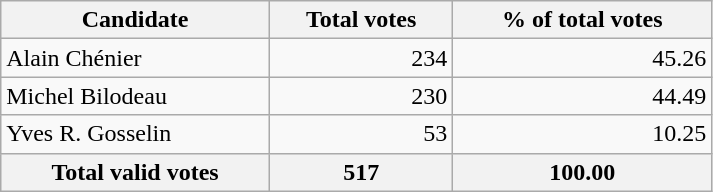<table class="wikitable" width="475">
<tr>
<th align="left">Candidate</th>
<th align="right">Total votes</th>
<th align="right">% of total votes</th>
</tr>
<tr>
<td align="left">Alain Chénier</td>
<td align="right">234</td>
<td align="right">45.26</td>
</tr>
<tr>
<td align="left">Michel Bilodeau</td>
<td align="right">230</td>
<td align="right">44.49</td>
</tr>
<tr>
<td align="left">Yves R. Gosselin</td>
<td align="right">53</td>
<td align="right">10.25</td>
</tr>
<tr bgcolor="#EEEEEE">
<th align="left">Total valid votes</th>
<th align="right"><strong>517</strong></th>
<th align="right"><strong>100.00</strong></th>
</tr>
</table>
